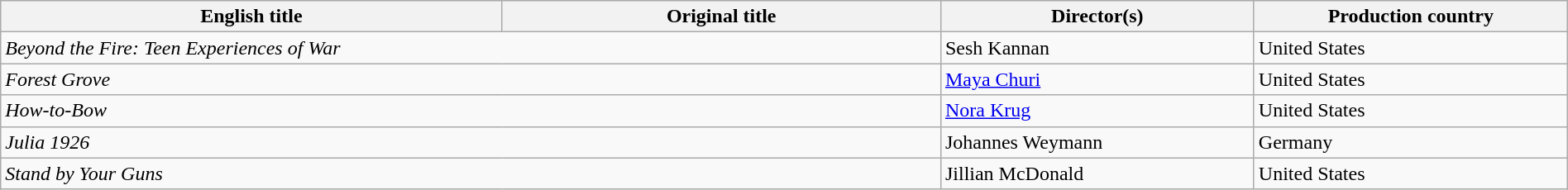<table class="wikitable" width=100%>
<tr>
<th scope="col" width="32%">English title</th>
<th scope="col" width="28%">Original title</th>
<th scope="col" width="20%">Director(s)</th>
<th scope="col" width="20%">Production country</th>
</tr>
<tr>
<td colspan=2><em>Beyond the Fire: Teen Experiences of War</em></td>
<td>Sesh Kannan</td>
<td>United States</td>
</tr>
<tr>
<td colspan=2><em>Forest Grove</em></td>
<td><a href='#'>Maya Churi</a></td>
<td>United States</td>
</tr>
<tr>
<td colspan=2><em>How-to-Bow</em></td>
<td><a href='#'>Nora Krug</a></td>
<td>United States</td>
</tr>
<tr>
<td colspan=2><em>Julia 1926</em></td>
<td>Johannes Weymann</td>
<td>Germany</td>
</tr>
<tr>
<td colspan=2><em>Stand by Your Guns</em></td>
<td>Jillian McDonald</td>
<td>United States</td>
</tr>
</table>
